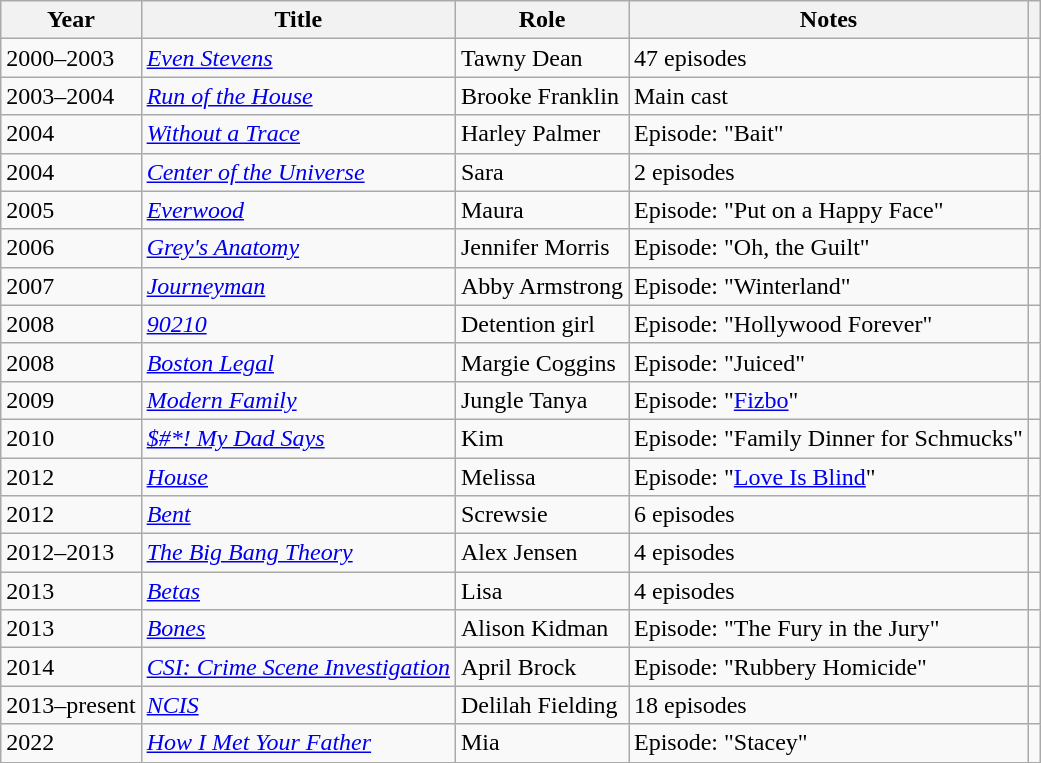<table class="wikitable sortable">
<tr>
<th>Year</th>
<th>Title</th>
<th>Role</th>
<th class="unsortable">Notes</th>
<th></th>
</tr>
<tr>
<td>2000–2003</td>
<td><em><a href='#'>Even Stevens</a></em></td>
<td>Tawny Dean</td>
<td>47 episodes</td>
<td></td>
</tr>
<tr>
<td>2003–2004</td>
<td><em><a href='#'>Run of the House</a></em></td>
<td>Brooke Franklin</td>
<td>Main cast</td>
<td></td>
</tr>
<tr>
<td>2004</td>
<td><em><a href='#'>Without a Trace</a></em></td>
<td>Harley Palmer</td>
<td>Episode: "Bait"</td>
<td></td>
</tr>
<tr>
<td>2004</td>
<td><em><a href='#'>Center of the Universe</a></em></td>
<td>Sara</td>
<td>2 episodes</td>
<td></td>
</tr>
<tr>
<td>2005</td>
<td><em><a href='#'>Everwood</a></em></td>
<td>Maura</td>
<td>Episode: "Put on a Happy Face"</td>
<td></td>
</tr>
<tr>
<td>2006</td>
<td><em><a href='#'>Grey's Anatomy</a></em></td>
<td>Jennifer Morris</td>
<td>Episode: "Oh, the Guilt"</td>
<td></td>
</tr>
<tr>
<td>2007</td>
<td><em><a href='#'>Journeyman</a></em></td>
<td>Abby Armstrong</td>
<td>Episode: "Winterland"</td>
<td></td>
</tr>
<tr>
<td>2008</td>
<td><em><a href='#'>90210</a></em></td>
<td>Detention girl</td>
<td>Episode: "Hollywood Forever"</td>
<td></td>
</tr>
<tr>
<td>2008</td>
<td><em><a href='#'>Boston Legal</a></em></td>
<td>Margie Coggins</td>
<td>Episode: "Juiced"</td>
<td></td>
</tr>
<tr>
<td>2009</td>
<td><em><a href='#'>Modern Family</a></em></td>
<td>Jungle Tanya</td>
<td>Episode: "<a href='#'>Fizbo</a>"</td>
<td></td>
</tr>
<tr>
<td>2010</td>
<td><em><a href='#'>$#*! My Dad Says</a></em></td>
<td>Kim</td>
<td>Episode: "Family Dinner for Schmucks"</td>
<td></td>
</tr>
<tr>
<td>2012</td>
<td><em><a href='#'>House</a></em></td>
<td>Melissa</td>
<td>Episode: "<a href='#'>Love Is Blind</a>"</td>
<td></td>
</tr>
<tr>
<td>2012</td>
<td><em><a href='#'>Bent</a></em></td>
<td>Screwsie</td>
<td>6 episodes</td>
<td></td>
</tr>
<tr>
<td>2012–2013</td>
<td><em><a href='#'>The Big Bang Theory</a></em></td>
<td>Alex Jensen</td>
<td>4 episodes</td>
<td></td>
</tr>
<tr>
<td>2013</td>
<td><em><a href='#'>Betas</a></em></td>
<td>Lisa</td>
<td>4 episodes</td>
<td></td>
</tr>
<tr>
<td>2013</td>
<td><em><a href='#'>Bones</a></em></td>
<td>Alison Kidman</td>
<td>Episode: "The Fury in the Jury"</td>
<td></td>
</tr>
<tr>
<td>2014</td>
<td><em><a href='#'>CSI: Crime Scene Investigation</a></em></td>
<td>April Brock</td>
<td>Episode: "Rubbery Homicide"</td>
<td></td>
</tr>
<tr>
<td>2013–present</td>
<td><em><a href='#'>NCIS</a></em></td>
<td>Delilah Fielding</td>
<td>18 episodes</td>
<td></td>
</tr>
<tr>
<td>2022</td>
<td><em><a href='#'>How I Met Your Father</a></em></td>
<td>Mia</td>
<td>Episode: "Stacey"</td>
<td></td>
</tr>
</table>
